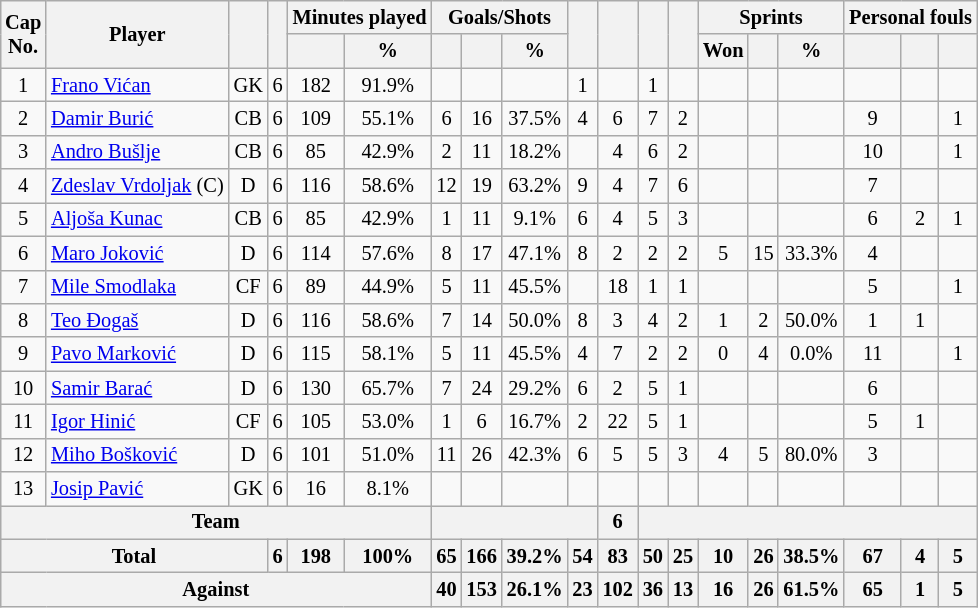<table class="wikitable sortable" style="text-align: center; font-size: 85%; margin-left: 1em;">
<tr>
<th rowspan="2">Cap<br>No.</th>
<th rowspan="2">Player</th>
<th rowspan="2"></th>
<th rowspan="2"></th>
<th colspan="2">Minutes played</th>
<th colspan="3">Goals/Shots</th>
<th rowspan="2"></th>
<th rowspan="2"></th>
<th rowspan="2"></th>
<th rowspan="2"></th>
<th colspan="3">Sprints</th>
<th colspan="3">Personal fouls</th>
</tr>
<tr>
<th></th>
<th>%</th>
<th></th>
<th></th>
<th>%</th>
<th>Won</th>
<th></th>
<th>%</th>
<th></th>
<th></th>
<th></th>
</tr>
<tr>
<td>1</td>
<td style="text-align: left;" data-sort-value="Vićan, Frano"><a href='#'>Frano Vićan</a></td>
<td>GK</td>
<td>6</td>
<td>182</td>
<td>91.9%</td>
<td></td>
<td></td>
<td></td>
<td>1</td>
<td></td>
<td>1</td>
<td></td>
<td></td>
<td></td>
<td></td>
<td></td>
<td></td>
<td></td>
</tr>
<tr>
<td>2</td>
<td style="text-align: left;" data-sort-value="Burić, Damir"><a href='#'>Damir Burić</a></td>
<td>CB</td>
<td>6</td>
<td>109</td>
<td>55.1%</td>
<td>6</td>
<td>16</td>
<td>37.5%</td>
<td>4</td>
<td>6</td>
<td>7</td>
<td>2</td>
<td></td>
<td></td>
<td></td>
<td>9</td>
<td></td>
<td>1</td>
</tr>
<tr>
<td>3</td>
<td style="text-align: left;" data-sort-value="Bušlje, Andro"><a href='#'>Andro Bušlje</a></td>
<td>CB</td>
<td>6</td>
<td>85</td>
<td>42.9%</td>
<td>2</td>
<td>11</td>
<td>18.2%</td>
<td></td>
<td>4</td>
<td>6</td>
<td>2</td>
<td></td>
<td></td>
<td></td>
<td>10</td>
<td></td>
<td>1</td>
</tr>
<tr>
<td>4</td>
<td style="text-align: left;" data-sort-value="Vrdoljak, Zdeslav"><a href='#'>Zdeslav Vrdoljak</a> (C)</td>
<td>D</td>
<td>6</td>
<td>116</td>
<td>58.6%</td>
<td>12</td>
<td>19</td>
<td>63.2%</td>
<td>9</td>
<td>4</td>
<td>7</td>
<td>6</td>
<td></td>
<td></td>
<td></td>
<td>7</td>
<td></td>
<td></td>
</tr>
<tr>
<td>5</td>
<td style="text-align: left;" data-sort-value="Kunac, Aljoša"><a href='#'>Aljoša Kunac</a></td>
<td>CB</td>
<td>6</td>
<td>85</td>
<td>42.9%</td>
<td>1</td>
<td>11</td>
<td>9.1%</td>
<td>6</td>
<td>4</td>
<td>5</td>
<td>3</td>
<td></td>
<td></td>
<td></td>
<td>6</td>
<td>2</td>
<td>1</td>
</tr>
<tr>
<td>6</td>
<td style="text-align: left;" data-sort-value="Joković, Maro"><a href='#'>Maro Joković</a></td>
<td>D</td>
<td>6</td>
<td>114</td>
<td>57.6%</td>
<td>8</td>
<td>17</td>
<td>47.1%</td>
<td>8</td>
<td>2</td>
<td>2</td>
<td>2</td>
<td>5</td>
<td>15</td>
<td>33.3%</td>
<td>4</td>
<td></td>
<td></td>
</tr>
<tr>
<td>7</td>
<td style="text-align: left;" data-sort-value="Smodlaka, Mile"><a href='#'>Mile Smodlaka</a></td>
<td>CF</td>
<td>6</td>
<td>89</td>
<td>44.9%</td>
<td>5</td>
<td>11</td>
<td>45.5%</td>
<td></td>
<td>18</td>
<td>1</td>
<td>1</td>
<td></td>
<td></td>
<td></td>
<td>5</td>
<td></td>
<td>1</td>
</tr>
<tr>
<td>8</td>
<td style="text-align: left;" data-sort-value="Đogaš, Teo"><a href='#'>Teo Đogaš</a></td>
<td>D</td>
<td>6</td>
<td>116</td>
<td>58.6%</td>
<td>7</td>
<td>14</td>
<td>50.0%</td>
<td>8</td>
<td>3</td>
<td>4</td>
<td>2</td>
<td>1</td>
<td>2</td>
<td>50.0%</td>
<td>1</td>
<td>1</td>
<td></td>
</tr>
<tr>
<td>9</td>
<td style="text-align: left;" data-sort-value="Marković, Pavo"><a href='#'>Pavo Marković</a></td>
<td>D</td>
<td>6</td>
<td>115</td>
<td>58.1%</td>
<td>5</td>
<td>11</td>
<td>45.5%</td>
<td>4</td>
<td>7</td>
<td>2</td>
<td>2</td>
<td>0</td>
<td>4</td>
<td>0.0%</td>
<td>11</td>
<td></td>
<td>1</td>
</tr>
<tr>
<td>10</td>
<td style="text-align: left;" data-sort-value="Barać, Samir"><a href='#'>Samir Barać</a></td>
<td>D</td>
<td>6</td>
<td>130</td>
<td>65.7%</td>
<td>7</td>
<td>24</td>
<td>29.2%</td>
<td>6</td>
<td>2</td>
<td>5</td>
<td>1</td>
<td></td>
<td></td>
<td></td>
<td>6</td>
<td></td>
<td></td>
</tr>
<tr>
<td>11</td>
<td style="text-align: left;" data-sort-value="Hinić, Igor"><a href='#'>Igor Hinić</a></td>
<td>CF</td>
<td>6</td>
<td>105</td>
<td>53.0%</td>
<td>1</td>
<td>6</td>
<td>16.7%</td>
<td>2</td>
<td>22</td>
<td>5</td>
<td>1</td>
<td></td>
<td></td>
<td></td>
<td>5</td>
<td>1</td>
<td></td>
</tr>
<tr>
<td>12</td>
<td style="text-align: left;" data-sort-value="Bošković, Miho"><a href='#'>Miho Bošković</a></td>
<td>D</td>
<td>6</td>
<td>101</td>
<td>51.0%</td>
<td>11</td>
<td>26</td>
<td>42.3%</td>
<td>6</td>
<td>5</td>
<td>5</td>
<td>3</td>
<td>4</td>
<td>5</td>
<td>80.0%</td>
<td>3</td>
<td></td>
<td></td>
</tr>
<tr>
<td>13</td>
<td style="text-align: left;" data-sort-value="Pavić, Josip"><a href='#'>Josip Pavić</a></td>
<td>GK</td>
<td>6</td>
<td>16</td>
<td>8.1%</td>
<td></td>
<td></td>
<td></td>
<td></td>
<td></td>
<td></td>
<td></td>
<td></td>
<td></td>
<td></td>
<td></td>
<td></td>
<td></td>
</tr>
<tr>
<th colspan="6">Team</th>
<th colspan="4"></th>
<th>6</th>
<th colspan="8"></th>
</tr>
<tr>
<th colspan="3">Total</th>
<th>6</th>
<th>198</th>
<th>100%</th>
<th>65</th>
<th>166</th>
<th>39.2%</th>
<th>54</th>
<th>83</th>
<th>50</th>
<th>25</th>
<th>10</th>
<th>26</th>
<th>38.5%</th>
<th>67</th>
<th>4</th>
<th>5</th>
</tr>
<tr>
<th colspan="6">Against</th>
<th>40</th>
<th>153</th>
<th>26.1%</th>
<th>23</th>
<th>102</th>
<th>36</th>
<th>13</th>
<th>16</th>
<th>26</th>
<th>61.5%</th>
<th>65</th>
<th>1</th>
<th>5</th>
</tr>
</table>
